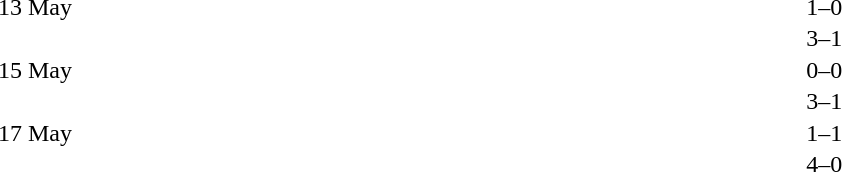<table cellspacing=1 width=70%>
<tr>
<th width=25%></th>
<th width=30%></th>
<th width=15%></th>
<th width=30%></th>
</tr>
<tr>
<td>13 May</td>
<td align=right></td>
<td align=center>1–0</td>
<td></td>
</tr>
<tr>
<td></td>
<td align=right></td>
<td align=center>3–1</td>
<td></td>
</tr>
<tr>
<td>15 May</td>
<td align=right></td>
<td align=center>0–0</td>
<td></td>
</tr>
<tr>
<td></td>
<td align=right></td>
<td align=center>3–1</td>
<td></td>
</tr>
<tr>
<td>17 May</td>
<td align=right></td>
<td align=center>1–1</td>
<td></td>
</tr>
<tr>
<td></td>
<td align=right></td>
<td align=center>4–0</td>
<td></td>
</tr>
</table>
